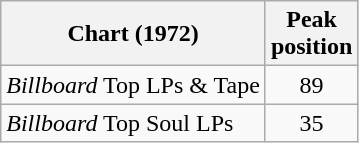<table class="wikitable">
<tr>
<th>Chart (1972)</th>
<th>Peak<br>position</th>
</tr>
<tr>
<td><em>Billboard</em> Top LPs & Tape</td>
<td align="center">89</td>
</tr>
<tr>
<td><em>Billboard</em> Top Soul LPs</td>
<td align="center">35</td>
</tr>
</table>
